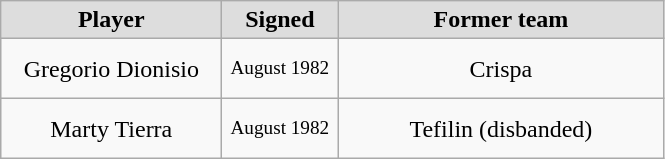<table class="wikitable" style="text-align: center">
<tr align="center" bgcolor="#dddddd">
<td style="width:140px"><strong>Player</strong></td>
<td style="width:70px"><strong>Signed</strong></td>
<td style="width:210px"><strong>Former team</strong></td>
</tr>
<tr style="height:40px">
<td>Gregorio Dionisio</td>
<td style="font-size: 80%">August 1982</td>
<td>Crispa</td>
</tr>
<tr style="height:40px">
<td>Marty Tierra</td>
<td style="font-size: 80%">August 1982</td>
<td>Tefilin (disbanded)</td>
</tr>
</table>
